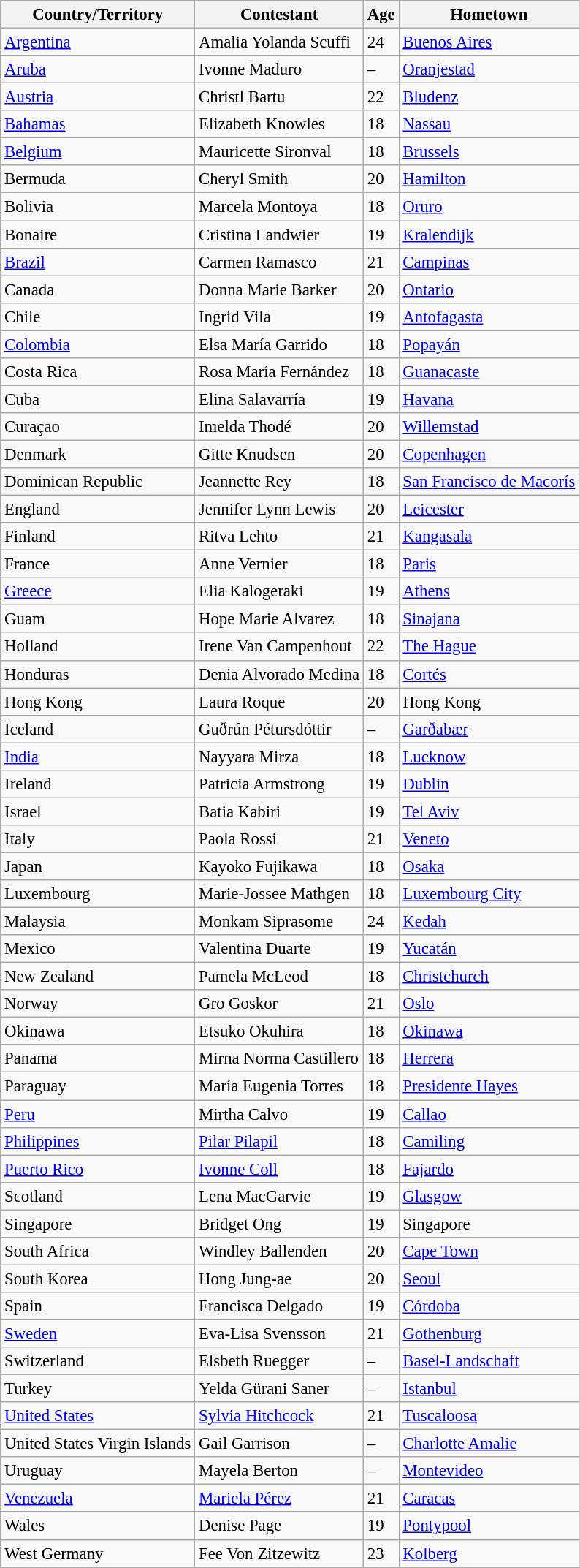<table class="wikitable sortable" style="font-size: 95%;">
<tr>
<th>Country/Territory</th>
<th>Contestant</th>
<th>Age</th>
<th>Hometown</th>
</tr>
<tr>
<td> <a href='#'>Argentina</a></td>
<td>Amalia Yolanda Scuffi</td>
<td>24</td>
<td><a href='#'>Buenos Aires</a></td>
</tr>
<tr>
<td> <a href='#'>Aruba</a></td>
<td>Ivonne Maduro</td>
<td>–</td>
<td><a href='#'>Oranjestad</a></td>
</tr>
<tr>
<td> <a href='#'>Austria</a></td>
<td>Christl Bartu</td>
<td>22</td>
<td><a href='#'>Bludenz</a></td>
</tr>
<tr>
<td> <a href='#'>Bahamas</a></td>
<td>Elizabeth Knowles</td>
<td>18</td>
<td><a href='#'>Nassau</a></td>
</tr>
<tr>
<td> <a href='#'>Belgium</a></td>
<td>Mauricette Sironval</td>
<td>18</td>
<td><a href='#'>Brussels</a></td>
</tr>
<tr>
<td> Bermuda</td>
<td>Cheryl Smith</td>
<td>20</td>
<td><a href='#'>Hamilton</a></td>
</tr>
<tr>
<td> Bolivia</td>
<td>Marcela Montoya</td>
<td>18</td>
<td><a href='#'>Oruro</a></td>
</tr>
<tr>
<td> Bonaire</td>
<td>Cristina Landwier</td>
<td>19</td>
<td><a href='#'>Kralendijk</a></td>
</tr>
<tr>
<td> <a href='#'>Brazil</a></td>
<td>Carmen Ramasco</td>
<td>21</td>
<td><a href='#'>Campinas</a></td>
</tr>
<tr>
<td> Canada</td>
<td>Donna Marie Barker</td>
<td>20</td>
<td><a href='#'>Ontario</a></td>
</tr>
<tr>
<td> Chile</td>
<td>Ingrid Vila</td>
<td>19</td>
<td><a href='#'>Antofagasta</a></td>
</tr>
<tr>
<td> <a href='#'>Colombia</a></td>
<td>Elsa María Garrido</td>
<td>18</td>
<td><a href='#'>Popayán</a></td>
</tr>
<tr>
<td> Costa Rica</td>
<td>Rosa María Fernández</td>
<td>18</td>
<td><a href='#'>Guanacaste</a></td>
</tr>
<tr>
<td> Cuba</td>
<td>Elina Salavarría</td>
<td>19</td>
<td><a href='#'>Havana</a></td>
</tr>
<tr>
<td> Curaçao</td>
<td>Imelda Thodé</td>
<td>20</td>
<td><a href='#'>Willemstad</a></td>
</tr>
<tr>
<td> Denmark</td>
<td>Gitte Knudsen</td>
<td>20</td>
<td><a href='#'>Copenhagen</a></td>
</tr>
<tr>
<td> Dominican Republic</td>
<td>Jeannette Rey</td>
<td>18</td>
<td><a href='#'>San Francisco de Macorís</a></td>
</tr>
<tr>
<td> England</td>
<td>Jennifer Lynn Lewis</td>
<td>20</td>
<td><a href='#'>Leicester</a></td>
</tr>
<tr>
<td> Finland</td>
<td>Ritva Lehto</td>
<td>21</td>
<td><a href='#'>Kangasala</a></td>
</tr>
<tr>
<td> France</td>
<td>Anne Vernier</td>
<td>18</td>
<td><a href='#'>Paris</a></td>
</tr>
<tr>
<td> <a href='#'>Greece</a></td>
<td>Elia Kalogeraki</td>
<td>19</td>
<td><a href='#'>Athens</a></td>
</tr>
<tr>
<td> Guam</td>
<td>Hope Marie Alvarez</td>
<td>18</td>
<td><a href='#'>Sinajana</a></td>
</tr>
<tr>
<td> Holland</td>
<td>Irene Van Campenhout</td>
<td>22</td>
<td><a href='#'>The Hague</a></td>
</tr>
<tr>
<td> Honduras</td>
<td>Denia Alvorado Medina</td>
<td>18</td>
<td><a href='#'>Cortés</a></td>
</tr>
<tr>
<td> Hong Kong</td>
<td>Laura Roque</td>
<td>20</td>
<td>Hong Kong</td>
</tr>
<tr>
<td> Iceland</td>
<td>Guðrún Pétursdóttir</td>
<td>–</td>
<td><a href='#'>Garðabær</a></td>
</tr>
<tr>
<td> <a href='#'>India</a></td>
<td>Nayyara Mirza</td>
<td>18</td>
<td><a href='#'>Lucknow</a></td>
</tr>
<tr>
<td> Ireland</td>
<td>Patricia Armstrong</td>
<td>19</td>
<td><a href='#'>Dublin</a></td>
</tr>
<tr>
<td> Israel</td>
<td>Batia Kabiri</td>
<td>19</td>
<td><a href='#'>Tel Aviv</a></td>
</tr>
<tr>
<td> Italy</td>
<td>Paola Rossi</td>
<td>21</td>
<td><a href='#'>Veneto</a></td>
</tr>
<tr>
<td> Japan</td>
<td>Kayoko Fujikawa</td>
<td>18</td>
<td><a href='#'>Osaka</a></td>
</tr>
<tr>
<td> Luxembourg</td>
<td>Marie-Jossee Mathgen</td>
<td>18</td>
<td><a href='#'>Luxembourg City</a></td>
</tr>
<tr>
<td> Malaysia</td>
<td>Monkam Siprasome</td>
<td>24</td>
<td><a href='#'>Kedah</a></td>
</tr>
<tr>
<td> Mexico</td>
<td>Valentina Duarte</td>
<td>19</td>
<td><a href='#'>Yucatán</a></td>
</tr>
<tr>
<td> New Zealand</td>
<td>Pamela McLeod</td>
<td>18</td>
<td><a href='#'>Christchurch</a></td>
</tr>
<tr>
<td> Norway</td>
<td>Gro Goskor</td>
<td>21</td>
<td><a href='#'>Oslo</a></td>
</tr>
<tr>
<td> Okinawa</td>
<td>Etsuko Okuhira</td>
<td>18</td>
<td><a href='#'>Okinawa</a></td>
</tr>
<tr>
<td> Panama</td>
<td>Mirna Norma Castillero</td>
<td>18</td>
<td><a href='#'>Herrera</a></td>
</tr>
<tr>
<td> Paraguay</td>
<td>María Eugenia Torres</td>
<td>18</td>
<td><a href='#'>Presidente Hayes</a></td>
</tr>
<tr>
<td> <a href='#'>Peru</a></td>
<td>Mirtha Calvo</td>
<td>19</td>
<td><a href='#'>Callao</a></td>
</tr>
<tr>
<td> <a href='#'>Philippines</a></td>
<td><a href='#'>Pilar Pilapil</a></td>
<td>18</td>
<td><a href='#'>Camiling</a></td>
</tr>
<tr>
<td> <a href='#'>Puerto Rico</a></td>
<td><a href='#'>Ivonne Coll</a></td>
<td>18</td>
<td><a href='#'>Fajardo</a></td>
</tr>
<tr>
<td> Scotland</td>
<td>Lena MacGarvie</td>
<td>19</td>
<td><a href='#'>Glasgow</a></td>
</tr>
<tr>
<td> Singapore</td>
<td>Bridget Ong</td>
<td>19</td>
<td>Singapore</td>
</tr>
<tr>
<td> South Africa</td>
<td>Windley Ballenden</td>
<td>20</td>
<td><a href='#'>Cape Town</a></td>
</tr>
<tr>
<td> South Korea</td>
<td>Hong Jung-ae</td>
<td>20</td>
<td><a href='#'>Seoul</a></td>
</tr>
<tr>
<td> Spain</td>
<td>Francisca Delgado</td>
<td>19</td>
<td><a href='#'>Córdoba</a></td>
</tr>
<tr>
<td> <a href='#'>Sweden</a></td>
<td>Eva-Lisa Svensson</td>
<td>21</td>
<td><a href='#'>Gothenburg</a></td>
</tr>
<tr>
<td> Switzerland</td>
<td>Elsbeth Ruegger</td>
<td>–</td>
<td><a href='#'>Basel-Landschaft</a></td>
</tr>
<tr>
<td> Turkey</td>
<td>Yelda Gürani Saner</td>
<td>–</td>
<td><a href='#'>Istanbul</a></td>
</tr>
<tr>
<td> <a href='#'>United States</a></td>
<td><a href='#'>Sylvia Hitchcock</a></td>
<td>21</td>
<td><a href='#'>Tuscaloosa</a></td>
</tr>
<tr>
<td> United States Virgin Islands</td>
<td>Gail Garrison</td>
<td>–</td>
<td><a href='#'>Charlotte Amalie</a></td>
</tr>
<tr>
<td> Uruguay</td>
<td>Mayela Berton</td>
<td>–</td>
<td><a href='#'>Montevideo</a></td>
</tr>
<tr>
<td> <a href='#'>Venezuela</a></td>
<td><a href='#'>Mariela Pérez</a></td>
<td>21</td>
<td><a href='#'>Caracas</a></td>
</tr>
<tr>
<td> Wales</td>
<td>Denise Page</td>
<td>19</td>
<td><a href='#'>Pontypool</a></td>
</tr>
<tr>
<td> West Germany</td>
<td>Fee Von Zitzewitz</td>
<td>23</td>
<td><a href='#'>Kolberg</a></td>
</tr>
</table>
